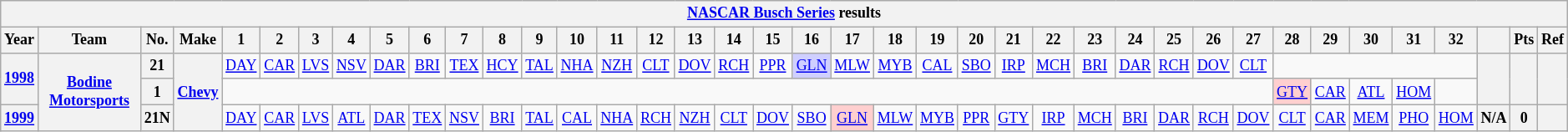<table class="wikitable" style="text-align:center; font-size:75%">
<tr>
<th colspan=39><a href='#'>NASCAR Busch Series</a> results</th>
</tr>
<tr>
<th>Year</th>
<th>Team</th>
<th>No.</th>
<th>Make</th>
<th>1</th>
<th>2</th>
<th>3</th>
<th>4</th>
<th>5</th>
<th>6</th>
<th>7</th>
<th>8</th>
<th>9</th>
<th>10</th>
<th>11</th>
<th>12</th>
<th>13</th>
<th>14</th>
<th>15</th>
<th>16</th>
<th>17</th>
<th>18</th>
<th>19</th>
<th>20</th>
<th>21</th>
<th>22</th>
<th>23</th>
<th>24</th>
<th>25</th>
<th>26</th>
<th>27</th>
<th>28</th>
<th>29</th>
<th>30</th>
<th>31</th>
<th>32</th>
<th></th>
<th>Pts</th>
<th>Ref</th>
</tr>
<tr>
<th rowspan=2><a href='#'>1998</a></th>
<th rowspan=3><a href='#'>Bodine Motorsports</a></th>
<th>21</th>
<th rowspan=3><a href='#'>Chevy</a></th>
<td><a href='#'>DAY</a></td>
<td><a href='#'>CAR</a></td>
<td><a href='#'>LVS</a></td>
<td><a href='#'>NSV</a></td>
<td><a href='#'>DAR</a></td>
<td><a href='#'>BRI</a></td>
<td><a href='#'>TEX</a></td>
<td><a href='#'>HCY</a></td>
<td><a href='#'>TAL</a></td>
<td><a href='#'>NHA</a></td>
<td><a href='#'>NZH</a></td>
<td><a href='#'>CLT</a></td>
<td><a href='#'>DOV</a></td>
<td><a href='#'>RCH</a></td>
<td><a href='#'>PPR</a></td>
<td style="background:#CFCFFF;"><a href='#'>GLN</a><br></td>
<td><a href='#'>MLW</a></td>
<td><a href='#'>MYB</a></td>
<td><a href='#'>CAL</a></td>
<td><a href='#'>SBO</a></td>
<td><a href='#'>IRP</a></td>
<td><a href='#'>MCH</a></td>
<td><a href='#'>BRI</a></td>
<td><a href='#'>DAR</a></td>
<td><a href='#'>RCH</a></td>
<td><a href='#'>DOV</a></td>
<td><a href='#'>CLT</a></td>
<td colspan=5></td>
<th rowspan=2></th>
<th rowspan=2></th>
<th rowspan=2></th>
</tr>
<tr>
<th>1</th>
<td colspan=27></td>
<td style="background:#FFCFCF;"><a href='#'>GTY</a><br></td>
<td><a href='#'>CAR</a></td>
<td><a href='#'>ATL</a></td>
<td><a href='#'>HOM</a></td>
<td></td>
</tr>
<tr>
<th><a href='#'>1999</a></th>
<th>21N</th>
<td><a href='#'>DAY</a></td>
<td><a href='#'>CAR</a></td>
<td><a href='#'>LVS</a></td>
<td><a href='#'>ATL</a></td>
<td><a href='#'>DAR</a></td>
<td><a href='#'>TEX</a></td>
<td><a href='#'>NSV</a></td>
<td><a href='#'>BRI</a></td>
<td><a href='#'>TAL</a></td>
<td><a href='#'>CAL</a></td>
<td><a href='#'>NHA</a></td>
<td><a href='#'>RCH</a></td>
<td><a href='#'>NZH</a></td>
<td><a href='#'>CLT</a></td>
<td><a href='#'>DOV</a></td>
<td><a href='#'>SBO</a></td>
<td style="background:#FFCFCF;"><a href='#'>GLN</a><br></td>
<td><a href='#'>MLW</a></td>
<td><a href='#'>MYB</a></td>
<td><a href='#'>PPR</a></td>
<td><a href='#'>GTY</a></td>
<td><a href='#'>IRP</a></td>
<td><a href='#'>MCH</a></td>
<td><a href='#'>BRI</a></td>
<td><a href='#'>DAR</a></td>
<td><a href='#'>RCH</a></td>
<td><a href='#'>DOV</a></td>
<td><a href='#'>CLT</a></td>
<td><a href='#'>CAR</a></td>
<td><a href='#'>MEM</a></td>
<td><a href='#'>PHO</a></td>
<td><a href='#'>HOM</a></td>
<th>N/A</th>
<th>0</th>
<th></th>
</tr>
</table>
